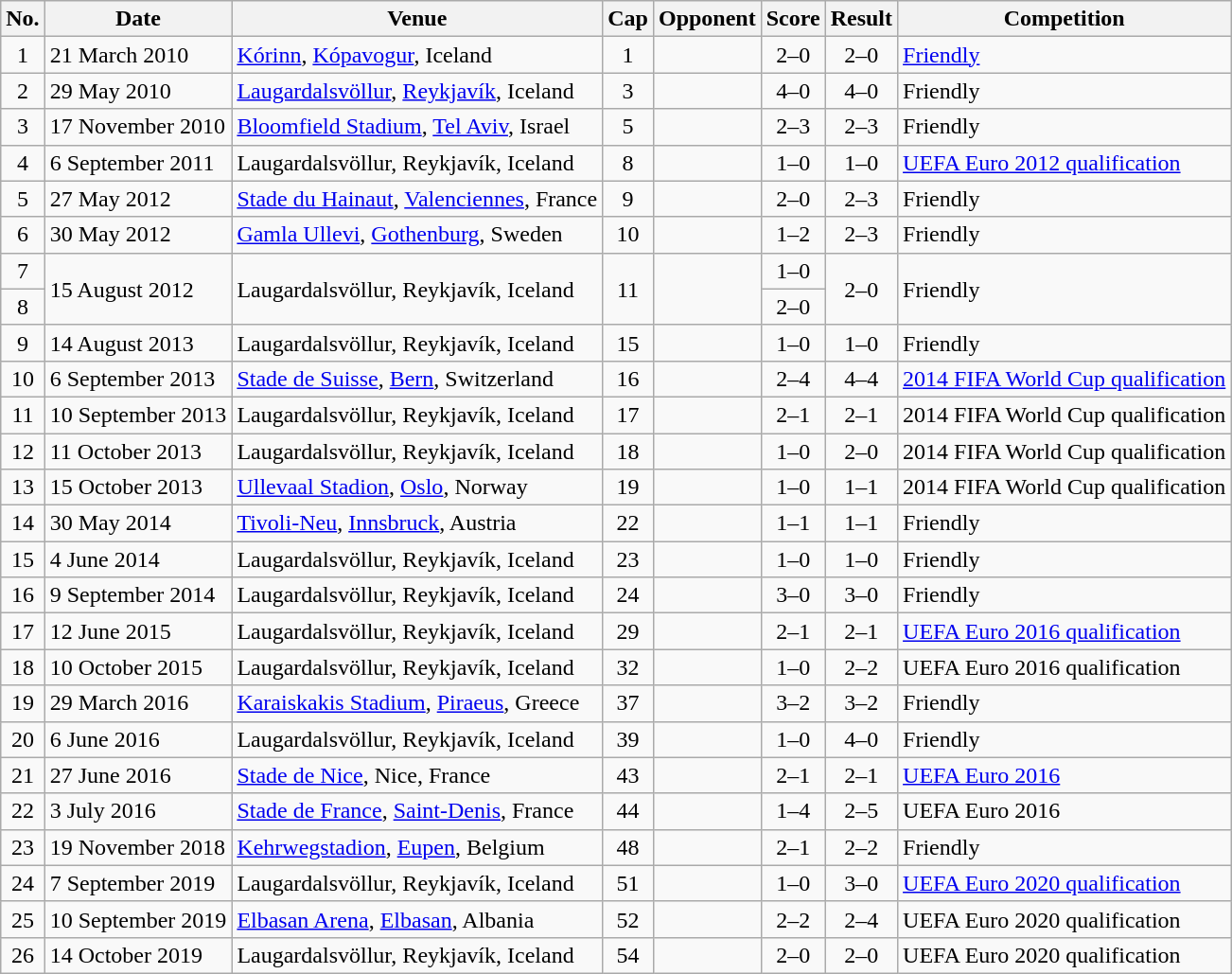<table class="wikitable sortable">
<tr>
<th scope="col">No.</th>
<th scope="col" data-sort-type="date">Date</th>
<th scope="col">Venue</th>
<th scope="col">Cap</th>
<th scope="col">Opponent</th>
<th scope="col">Score</th>
<th scope="col">Result</th>
<th scope="col">Competition</th>
</tr>
<tr>
<td style="text-align:center">1</td>
<td>21 March 2010</td>
<td><a href='#'>Kórinn</a>, <a href='#'>Kópavogur</a>, Iceland</td>
<td style="text-align:center">1</td>
<td></td>
<td style="text-align:center">2–0</td>
<td style="text-align:center">2–0</td>
<td><a href='#'>Friendly</a></td>
</tr>
<tr>
<td style="text-align:center">2</td>
<td>29 May 2010</td>
<td><a href='#'>Laugardalsvöllur</a>, <a href='#'>Reykjavík</a>, Iceland</td>
<td style="text-align:center">3</td>
<td></td>
<td style="text-align:center">4–0</td>
<td style="text-align:center">4–0</td>
<td>Friendly</td>
</tr>
<tr>
<td style="text-align:center">3</td>
<td>17 November 2010</td>
<td><a href='#'>Bloomfield Stadium</a>, <a href='#'>Tel Aviv</a>, Israel</td>
<td style="text-align:center">5</td>
<td></td>
<td style="text-align:center">2–3</td>
<td style="text-align:center">2–3</td>
<td>Friendly</td>
</tr>
<tr>
<td style="text-align:center">4</td>
<td>6 September 2011</td>
<td>Laugardalsvöllur, Reykjavík, Iceland</td>
<td style="text-align:center">8</td>
<td></td>
<td style="text-align:center">1–0</td>
<td style="text-align:center">1–0</td>
<td><a href='#'>UEFA Euro 2012 qualification</a></td>
</tr>
<tr>
<td style="text-align:center">5</td>
<td>27 May 2012</td>
<td><a href='#'>Stade du Hainaut</a>, <a href='#'>Valenciennes</a>, France</td>
<td style="text-align:center">9</td>
<td></td>
<td style="text-align:center">2–0</td>
<td style="text-align:center">2–3</td>
<td>Friendly</td>
</tr>
<tr>
<td style="text-align:center">6</td>
<td>30 May 2012</td>
<td><a href='#'>Gamla Ullevi</a>, <a href='#'>Gothenburg</a>, Sweden</td>
<td style="text-align:center">10</td>
<td></td>
<td style="text-align:center">1–2</td>
<td style="text-align:center">2–3</td>
<td>Friendly</td>
</tr>
<tr>
<td style="text-align:center">7</td>
<td rowspan="2">15 August 2012</td>
<td rowspan="2">Laugardalsvöllur, Reykjavík, Iceland</td>
<td rowspan="2" style="text-align:center">11</td>
<td rowspan="2"></td>
<td style="text-align:center">1–0</td>
<td rowspan="2" style="text-align:center">2–0</td>
<td rowspan="2">Friendly</td>
</tr>
<tr>
<td style="text-align:center">8</td>
<td style="text-align:center">2–0</td>
</tr>
<tr>
<td style="text-align:center">9</td>
<td>14 August 2013</td>
<td>Laugardalsvöllur, Reykjavík, Iceland</td>
<td style="text-align:center">15</td>
<td></td>
<td style="text-align:center">1–0</td>
<td style="text-align:center">1–0</td>
<td>Friendly</td>
</tr>
<tr>
<td style="text-align:center">10</td>
<td>6 September 2013</td>
<td><a href='#'>Stade de Suisse</a>, <a href='#'>Bern</a>, Switzerland</td>
<td style="text-align:center">16</td>
<td></td>
<td style="text-align:center">2–4</td>
<td style="text-align:center">4–4</td>
<td><a href='#'>2014 FIFA World Cup qualification</a></td>
</tr>
<tr>
<td style="text-align:center">11</td>
<td>10 September 2013</td>
<td>Laugardalsvöllur, Reykjavík, Iceland</td>
<td style="text-align:center">17</td>
<td></td>
<td style="text-align:center">2–1</td>
<td style="text-align:center">2–1</td>
<td>2014 FIFA World Cup qualification</td>
</tr>
<tr>
<td style="text-align:center">12</td>
<td>11 October 2013</td>
<td>Laugardalsvöllur, Reykjavík, Iceland</td>
<td style="text-align:center">18</td>
<td></td>
<td style="text-align:center">1–0</td>
<td style="text-align:center">2–0</td>
<td>2014 FIFA World Cup qualification</td>
</tr>
<tr>
<td style="text-align:center">13</td>
<td>15 October 2013</td>
<td><a href='#'>Ullevaal Stadion</a>, <a href='#'>Oslo</a>, Norway</td>
<td style="text-align:center">19</td>
<td></td>
<td style="text-align:center">1–0</td>
<td style="text-align:center">1–1</td>
<td>2014 FIFA World Cup qualification</td>
</tr>
<tr>
<td style="text-align:center">14</td>
<td>30 May 2014</td>
<td><a href='#'>Tivoli-Neu</a>, <a href='#'>Innsbruck</a>, Austria</td>
<td style="text-align:center">22</td>
<td></td>
<td style="text-align:center">1–1</td>
<td style="text-align:center">1–1</td>
<td>Friendly</td>
</tr>
<tr>
<td style="text-align:center">15</td>
<td>4 June 2014</td>
<td>Laugardalsvöllur, Reykjavík, Iceland</td>
<td style="text-align:center">23</td>
<td></td>
<td style="text-align:center">1–0</td>
<td style="text-align:center">1–0</td>
<td>Friendly</td>
</tr>
<tr>
<td style="text-align:center">16</td>
<td>9 September 2014</td>
<td>Laugardalsvöllur, Reykjavík, Iceland</td>
<td style="text-align:center">24</td>
<td></td>
<td style="text-align:center">3–0</td>
<td style="text-align:center">3–0</td>
<td>Friendly</td>
</tr>
<tr>
<td style="text-align:center">17</td>
<td>12 June 2015</td>
<td>Laugardalsvöllur, Reykjavík, Iceland</td>
<td style="text-align:center">29</td>
<td></td>
<td style="text-align:center">2–1</td>
<td style="text-align:center">2–1</td>
<td><a href='#'>UEFA Euro 2016 qualification</a></td>
</tr>
<tr>
<td style="text-align:center">18</td>
<td>10 October 2015</td>
<td>Laugardalsvöllur, Reykjavík, Iceland</td>
<td style="text-align:center">32</td>
<td></td>
<td style="text-align:center">1–0</td>
<td style="text-align:center">2–2</td>
<td>UEFA Euro 2016 qualification</td>
</tr>
<tr>
<td style="text-align:center">19</td>
<td>29 March 2016</td>
<td><a href='#'>Karaiskakis Stadium</a>, <a href='#'>Piraeus</a>, Greece</td>
<td style="text-align:center">37</td>
<td></td>
<td style="text-align:center">3–2</td>
<td style="text-align:center">3–2</td>
<td>Friendly</td>
</tr>
<tr>
<td style="text-align:center">20</td>
<td>6 June 2016</td>
<td>Laugardalsvöllur, Reykjavík, Iceland</td>
<td style="text-align:center">39</td>
<td></td>
<td style="text-align:center">1–0</td>
<td style="text-align:center">4–0</td>
<td>Friendly</td>
</tr>
<tr>
<td style="text-align:center">21</td>
<td>27 June 2016</td>
<td><a href='#'>Stade de Nice</a>, Nice, France</td>
<td style="text-align:center">43</td>
<td></td>
<td style="text-align:center">2–1</td>
<td style="text-align:center">2–1</td>
<td><a href='#'>UEFA Euro 2016</a></td>
</tr>
<tr>
<td style="text-align:center">22</td>
<td>3 July 2016</td>
<td><a href='#'>Stade de France</a>, <a href='#'>Saint-Denis</a>, France</td>
<td style="text-align:center">44</td>
<td></td>
<td style="text-align:center">1–4</td>
<td style="text-align:center">2–5</td>
<td>UEFA Euro 2016</td>
</tr>
<tr>
<td style="text-align:center">23</td>
<td>19 November 2018</td>
<td><a href='#'>Kehrwegstadion</a>, <a href='#'>Eupen</a>, Belgium</td>
<td style="text-align:center">48</td>
<td></td>
<td style="text-align:center">2–1</td>
<td style="text-align:center">2–2</td>
<td>Friendly</td>
</tr>
<tr>
<td style="text-align:center">24</td>
<td>7 September 2019</td>
<td>Laugardalsvöllur, Reykjavík, Iceland</td>
<td style="text-align:center">51</td>
<td></td>
<td style="text-align:center">1–0</td>
<td style="text-align:center">3–0</td>
<td><a href='#'>UEFA Euro 2020 qualification</a></td>
</tr>
<tr>
<td style="text-align:center">25</td>
<td>10 September 2019</td>
<td><a href='#'>Elbasan Arena</a>, <a href='#'>Elbasan</a>, Albania</td>
<td style="text-align:center">52</td>
<td></td>
<td style="text-align:center">2–2</td>
<td style="text-align:center">2–4</td>
<td>UEFA Euro 2020 qualification</td>
</tr>
<tr>
<td style="text-align:center">26</td>
<td>14 October 2019</td>
<td>Laugardalsvöllur, Reykjavík, Iceland</td>
<td style="text-align:center">54</td>
<td></td>
<td style="text-align:center">2–0</td>
<td style="text-align:center">2–0</td>
<td>UEFA Euro 2020 qualification</td>
</tr>
</table>
